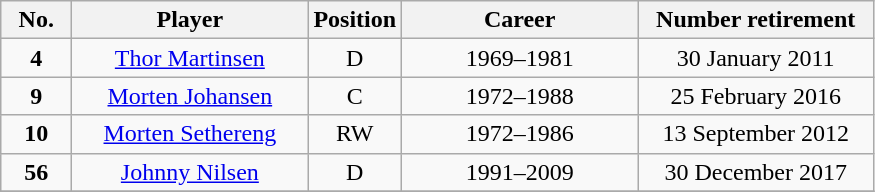<table class="wikitable sortable" style="text-align:center">
<tr>
<th width=40px>No.</th>
<th width=150px>Player</th>
<th width=40px>Position</th>
<th width=150px>Career</th>
<th width=150px>Number retirement</th>
</tr>
<tr>
<td><strong>4</strong></td>
<td><a href='#'>Thor Martinsen</a></td>
<td>D</td>
<td>1969–1981</td>
<td>30 January 2011</td>
</tr>
<tr>
<td><strong>9</strong></td>
<td><a href='#'>Morten Johansen</a></td>
<td>C</td>
<td>1972–1988</td>
<td>25 February 2016</td>
</tr>
<tr>
<td><strong>10</strong></td>
<td><a href='#'>Morten Sethereng</a></td>
<td>RW</td>
<td>1972–1986</td>
<td>13 September 2012</td>
</tr>
<tr>
<td><strong>56</strong></td>
<td><a href='#'>Johnny Nilsen</a></td>
<td>D</td>
<td>1991–2009</td>
<td>30 December 2017</td>
</tr>
<tr>
</tr>
</table>
